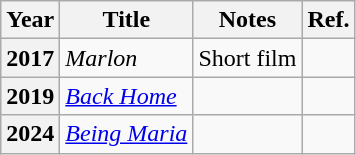<table class="wikitable sortable plainrowheaders">
<tr>
<th scope="col">Year</th>
<th scope="col">Title</th>
<th scope="col">Notes</th>
<th scope="col">Ref.</th>
</tr>
<tr>
<th scope="row">2017</th>
<td><em>Marlon</em></td>
<td>Short film</td>
<td align="center"></td>
</tr>
<tr>
<th scope="row">2019</th>
<td><em><a href='#'>Back Home</a></em></td>
<td></td>
<td align="center"></td>
</tr>
<tr>
<th scope="row">2024</th>
<td><em><a href='#'>Being Maria</a></em></td>
<td></td>
<td align="center"></td>
</tr>
</table>
